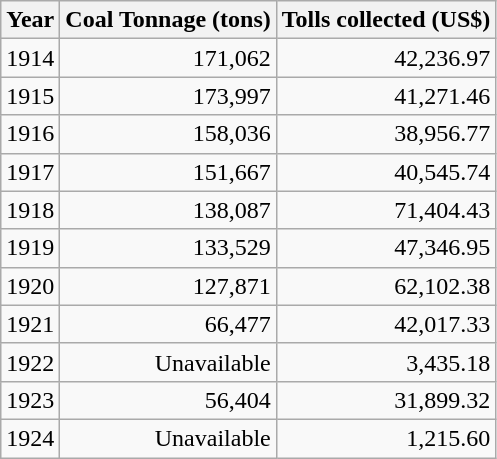<table class="wikitable">
<tr>
<th>Year</th>
<th>Coal Tonnage (tons)</th>
<th>Tolls collected (US$)</th>
</tr>
<tr>
<td>1914</td>
<td align="right">171,062</td>
<td align="right">42,236.97</td>
</tr>
<tr>
<td>1915</td>
<td align="right">173,997</td>
<td align="right">41,271.46</td>
</tr>
<tr>
<td>1916</td>
<td align="right">158,036</td>
<td align="right">38,956.77</td>
</tr>
<tr>
<td>1917</td>
<td align="right">151,667</td>
<td align="right">40,545.74</td>
</tr>
<tr>
<td>1918</td>
<td align="right">138,087</td>
<td align="right">71,404.43</td>
</tr>
<tr>
<td>1919</td>
<td align="right">133,529</td>
<td align="right">47,346.95</td>
</tr>
<tr>
<td>1920</td>
<td align="right">127,871</td>
<td align="right">62,102.38</td>
</tr>
<tr>
<td>1921</td>
<td align="right">66,477</td>
<td align="right">42,017.33</td>
</tr>
<tr>
<td>1922</td>
<td align="right">Unavailable</td>
<td align="right">3,435.18</td>
</tr>
<tr>
<td>1923</td>
<td align="right">56,404</td>
<td align="right">31,899.32</td>
</tr>
<tr>
<td>1924</td>
<td align="right">Unavailable</td>
<td align="right">1,215.60</td>
</tr>
</table>
